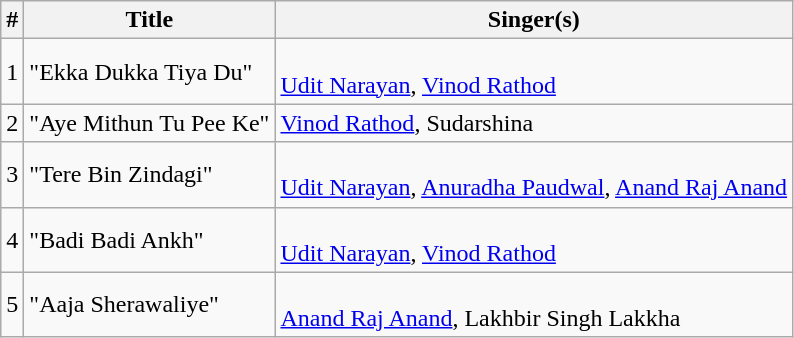<table class="wikitable">
<tr>
<th>#</th>
<th>Title</th>
<th>Singer(s)</th>
</tr>
<tr>
<td>1</td>
<td>"Ekka Dukka Tiya Du"</td>
<td><br><a href='#'>Udit Narayan</a>, <a href='#'>Vinod Rathod</a></td>
</tr>
<tr>
<td>2</td>
<td>"Aye Mithun Tu Pee Ke"</td>
<td><a href='#'>Vinod Rathod</a>, Sudarshina</td>
</tr>
<tr>
<td>3</td>
<td>"Tere Bin Zindagi"</td>
<td><br><a href='#'>Udit Narayan</a>, <a href='#'>Anuradha Paudwal</a>, <a href='#'>Anand Raj Anand</a></td>
</tr>
<tr>
<td>4</td>
<td>"Badi Badi Ankh"</td>
<td><br><a href='#'>Udit Narayan</a>, <a href='#'>Vinod Rathod</a></td>
</tr>
<tr>
<td>5</td>
<td>"Aaja Sherawaliye"</td>
<td><br><a href='#'>Anand Raj Anand</a>, Lakhbir Singh Lakkha</td>
</tr>
</table>
